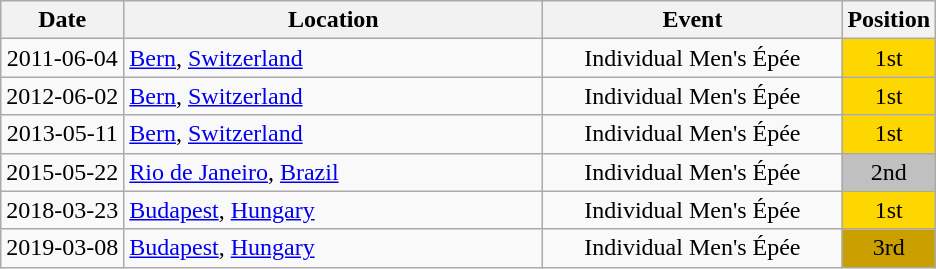<table class="wikitable" style="text-align:center;">
<tr>
<th>Date</th>
<th style="width:17em">Location</th>
<th style="width:12em">Event</th>
<th>Position</th>
</tr>
<tr>
<td>2011-06-04</td>
<td rowspan="1" align="left"> <a href='#'>Bern</a>, <a href='#'>Switzerland</a></td>
<td>Individual Men's Épée</td>
<td bgcolor="gold">1st</td>
</tr>
<tr>
<td>2012-06-02</td>
<td rowspan="1" align="left"> <a href='#'>Bern</a>, <a href='#'>Switzerland</a></td>
<td>Individual Men's Épée</td>
<td bgcolor="gold">1st</td>
</tr>
<tr>
<td>2013-05-11</td>
<td rowspan="1" align="left"> <a href='#'>Bern</a>, <a href='#'>Switzerland</a></td>
<td>Individual Men's Épée</td>
<td bgcolor="gold">1st</td>
</tr>
<tr>
<td>2015-05-22</td>
<td rowspan="1" align="left"> <a href='#'>Rio de Janeiro</a>, <a href='#'>Brazil</a></td>
<td>Individual Men's Épée</td>
<td bgcolor="silver">2nd</td>
</tr>
<tr>
<td rowspan="1">2018-03-23</td>
<td rowspan="1" align="left"> <a href='#'>Budapest</a>, <a href='#'>Hungary</a></td>
<td>Individual Men's Épée</td>
<td bgcolor="gold">1st</td>
</tr>
<tr>
<td>2019-03-08</td>
<td rowspan="1" align="left"> <a href='#'>Budapest</a>, <a href='#'>Hungary</a></td>
<td>Individual Men's Épée</td>
<td bgcolor="caramel">3rd</td>
</tr>
</table>
